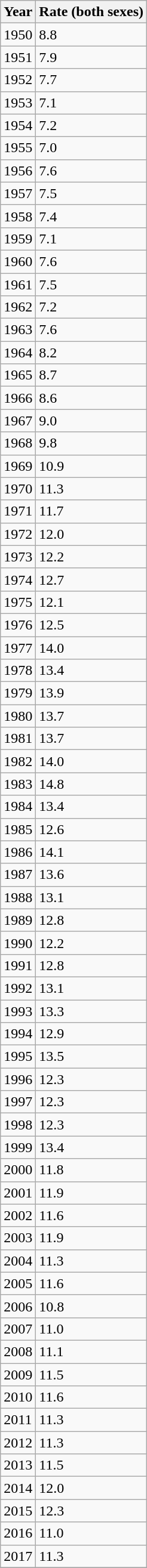<table class="sortable wikitable" border="1">
<tr>
<th>Year</th>
<th>Rate (both sexes)</th>
</tr>
<tr>
<td>1950</td>
<td>8.8</td>
</tr>
<tr>
<td>1951</td>
<td>7.9</td>
</tr>
<tr>
<td>1952</td>
<td>7.7</td>
</tr>
<tr>
<td>1953</td>
<td>7.1</td>
</tr>
<tr>
<td>1954</td>
<td>7.2</td>
</tr>
<tr>
<td>1955</td>
<td>7.0</td>
</tr>
<tr>
<td>1956</td>
<td>7.6</td>
</tr>
<tr>
<td>1957</td>
<td>7.5</td>
</tr>
<tr>
<td>1958</td>
<td>7.4</td>
</tr>
<tr>
<td>1959</td>
<td>7.1</td>
</tr>
<tr>
<td>1960</td>
<td>7.6</td>
</tr>
<tr>
<td>1961</td>
<td>7.5</td>
</tr>
<tr>
<td>1962</td>
<td>7.2</td>
</tr>
<tr>
<td>1963</td>
<td>7.6</td>
</tr>
<tr>
<td>1964</td>
<td>8.2</td>
</tr>
<tr>
<td>1965</td>
<td>8.7</td>
</tr>
<tr>
<td>1966</td>
<td>8.6</td>
</tr>
<tr>
<td>1967</td>
<td>9.0</td>
</tr>
<tr>
<td>1968</td>
<td>9.8</td>
</tr>
<tr>
<td>1969</td>
<td>10.9</td>
</tr>
<tr>
<td>1970</td>
<td>11.3</td>
</tr>
<tr>
<td>1971</td>
<td>11.7</td>
</tr>
<tr>
<td>1972</td>
<td>12.0</td>
</tr>
<tr>
<td>1973</td>
<td>12.2</td>
</tr>
<tr>
<td>1974</td>
<td>12.7</td>
</tr>
<tr>
<td>1975</td>
<td>12.1</td>
</tr>
<tr>
<td>1976</td>
<td>12.5</td>
</tr>
<tr>
<td>1977</td>
<td>14.0</td>
</tr>
<tr>
<td>1978</td>
<td>13.4</td>
</tr>
<tr>
<td>1979</td>
<td>13.9</td>
</tr>
<tr>
<td>1980</td>
<td>13.7</td>
</tr>
<tr>
<td>1981</td>
<td>13.7</td>
</tr>
<tr>
<td>1982</td>
<td>14.0</td>
</tr>
<tr>
<td>1983</td>
<td>14.8</td>
</tr>
<tr>
<td>1984</td>
<td>13.4</td>
</tr>
<tr>
<td>1985</td>
<td>12.6</td>
</tr>
<tr>
<td>1986</td>
<td>14.1</td>
</tr>
<tr>
<td>1987</td>
<td>13.6</td>
</tr>
<tr>
<td>1988</td>
<td>13.1</td>
</tr>
<tr>
<td>1989</td>
<td>12.8</td>
</tr>
<tr>
<td>1990</td>
<td>12.2</td>
</tr>
<tr>
<td>1991</td>
<td>12.8</td>
</tr>
<tr>
<td>1992</td>
<td>13.1</td>
</tr>
<tr>
<td>1993</td>
<td>13.3</td>
</tr>
<tr>
<td>1994</td>
<td>12.9</td>
</tr>
<tr>
<td>1995</td>
<td>13.5</td>
</tr>
<tr>
<td>1996</td>
<td>12.3</td>
</tr>
<tr>
<td>1997</td>
<td>12.3</td>
</tr>
<tr>
<td>1998</td>
<td>12.3</td>
</tr>
<tr>
<td>1999</td>
<td>13.4</td>
</tr>
<tr>
<td>2000</td>
<td>11.8</td>
</tr>
<tr>
<td>2001</td>
<td>11.9</td>
</tr>
<tr>
<td>2002</td>
<td>11.6</td>
</tr>
<tr>
<td>2003</td>
<td>11.9</td>
</tr>
<tr>
<td>2004</td>
<td>11.3</td>
</tr>
<tr>
<td>2005</td>
<td>11.6</td>
</tr>
<tr>
<td>2006</td>
<td>10.8</td>
</tr>
<tr>
<td>2007</td>
<td>11.0</td>
</tr>
<tr>
<td>2008</td>
<td>11.1</td>
</tr>
<tr>
<td>2009</td>
<td>11.5</td>
</tr>
<tr>
<td>2010</td>
<td>11.6</td>
</tr>
<tr>
<td>2011</td>
<td>11.3</td>
</tr>
<tr>
<td>2012</td>
<td>11.3</td>
</tr>
<tr>
<td>2013</td>
<td>11.5</td>
</tr>
<tr>
<td>2014</td>
<td>12.0</td>
</tr>
<tr>
<td>2015</td>
<td>12.3</td>
</tr>
<tr>
<td>2016</td>
<td>11.0</td>
</tr>
<tr>
<td>2017</td>
<td>11.3</td>
</tr>
<tr>
</tr>
</table>
